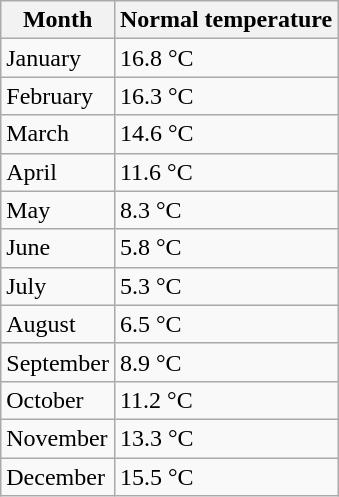<table class="wikitable">
<tr>
<th>Month</th>
<th>Normal temperature</th>
</tr>
<tr>
<td>January</td>
<td>16.8 °C</td>
</tr>
<tr>
<td>February</td>
<td>16.3 °C</td>
</tr>
<tr>
<td>March</td>
<td>14.6 °C</td>
</tr>
<tr>
<td>April</td>
<td>11.6 °C</td>
</tr>
<tr>
<td>May</td>
<td>8.3 °C</td>
</tr>
<tr>
<td>June</td>
<td>5.8 °C</td>
</tr>
<tr>
<td>July</td>
<td>5.3 °C</td>
</tr>
<tr>
<td>August</td>
<td>6.5 °C</td>
</tr>
<tr>
<td>September</td>
<td>8.9 °C</td>
</tr>
<tr>
<td>October</td>
<td>11.2 °C</td>
</tr>
<tr>
<td>November</td>
<td>13.3 °C</td>
</tr>
<tr>
<td>December</td>
<td>15.5 °C</td>
</tr>
</table>
